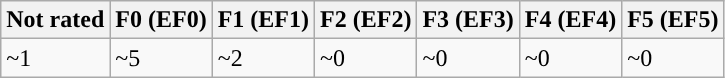<table class="wikitable mw-collapsible">
<tr>
<th>Not rated</th>
<th style="background-color:#">F0 (EF0)</th>
<th style="background-color:#">F1 (EF1)</th>
<th style="background-color:#">F2 (EF2)</th>
<th style="background-color:#">F3 (EF3)</th>
<th style="background-color:#">F4 (EF4)</th>
<th style="background-color:#">F5 (EF5)</th>
</tr>
<tr>
<td>~1</td>
<td>~5</td>
<td>~2</td>
<td>~0</td>
<td>~0</td>
<td>~0</td>
<td>~0</td>
</tr>
</table>
